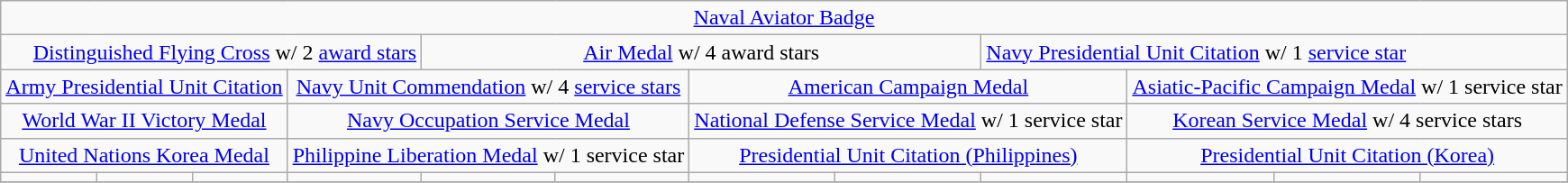<table class="wikitable" style="margin:1em auto; text-align:center;">
<tr>
<td colspan="12"><a href='#'>Naval Aviator Badge</a></td>
</tr>
<tr>
<td colspan="4" align="right"><a href='#'>Distinguished Flying Cross</a> w/ 2 <a href='#'>award stars</a></td>
<td colspan="4"><a href='#'>Air Medal</a> w/ 4 award stars</td>
<td colspan="4" align="left"><a href='#'>Navy Presidential Unit Citation</a> w/ 1 <a href='#'>service star</a></td>
</tr>
<tr>
<td colspan="3"><a href='#'>Army Presidential Unit Citation</a></td>
<td colspan="3"><a href='#'>Navy Unit Commendation</a> w/ 4 <a href='#'>service stars</a></td>
<td colspan="3"><a href='#'>American Campaign Medal</a></td>
<td colspan="3"><a href='#'>Asiatic-Pacific Campaign Medal</a> w/ 1 service star</td>
</tr>
<tr>
<td colspan="3"><a href='#'>World War II Victory Medal</a></td>
<td colspan="3"><a href='#'>Navy Occupation Service Medal</a></td>
<td colspan="3"><a href='#'>National Defense Service Medal</a> w/ 1 service star</td>
<td colspan="3"><a href='#'>Korean Service Medal</a> w/ 4 service stars</td>
</tr>
<tr>
<td colspan="3"><a href='#'>United Nations Korea Medal</a></td>
<td colspan="3"><a href='#'>Philippine Liberation Medal</a> w/ 1 service star</td>
<td colspan="3"><a href='#'>Presidential Unit Citation (Philippines)</a></td>
<td colspan="3"><a href='#'>Presidential Unit Citation (Korea)</a></td>
</tr>
<tr>
<td></td>
<td></td>
<td></td>
<td></td>
<td></td>
<td></td>
<td></td>
<td></td>
<td></td>
<td></td>
<td></td>
<td></td>
</tr>
<tr>
</tr>
</table>
